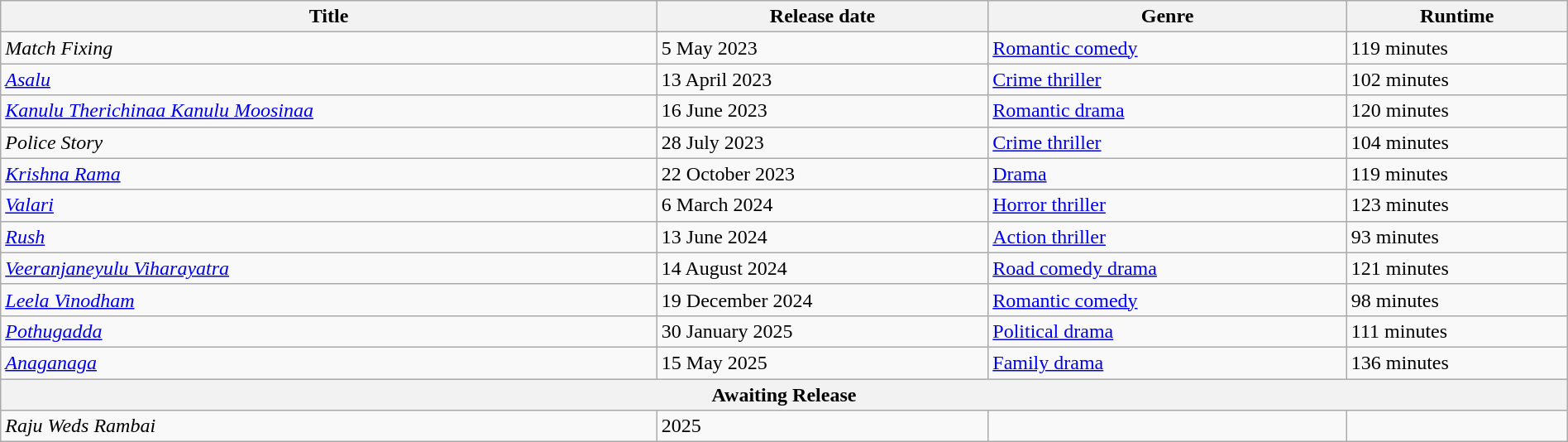<table class="wikitable sortable" style="width:100%;">
<tr>
<th>Title</th>
<th>Release date</th>
<th>Genre</th>
<th>Runtime</th>
</tr>
<tr>
<td><em>Match Fixing</em></td>
<td>5 May 2023</td>
<td><a href='#'>Romantic comedy</a></td>
<td>119 minutes</td>
</tr>
<tr>
<td><em><a href='#'>Asalu</a></em></td>
<td>13 April 2023</td>
<td><a href='#'>Crime thriller</a></td>
<td>102 minutes</td>
</tr>
<tr>
<td><em><a href='#'>Kanulu Therichinaa Kanulu Moosinaa</a></em></td>
<td>16 June 2023</td>
<td><a href='#'>Romantic drama</a></td>
<td>120 minutes</td>
</tr>
<tr>
<td><em>Police Story</em></td>
<td>28 July 2023</td>
<td><a href='#'>Crime thriller</a></td>
<td>104 minutes</td>
</tr>
<tr>
<td><em><a href='#'>Krishna Rama</a></em></td>
<td>22 October 2023</td>
<td><a href='#'>Drama</a></td>
<td>119 minutes</td>
</tr>
<tr>
<td><a href='#'><em>Valari</em></a></td>
<td>6 March 2024</td>
<td><a href='#'>Horror thriller</a></td>
<td>123 minutes</td>
</tr>
<tr>
<td><a href='#'><em>Rush</em></a></td>
<td>13 June 2024</td>
<td><a href='#'>Action thriller</a></td>
<td>93 minutes</td>
</tr>
<tr>
<td><em><a href='#'>Veeranjaneyulu Viharayatra</a></em></td>
<td>14 August 2024</td>
<td><a href='#'>Road comedy drama</a></td>
<td>121 minutes</td>
</tr>
<tr>
<td><em><a href='#'>Leela Vinodham</a></em></td>
<td>19 December 2024</td>
<td><a href='#'>Romantic comedy</a></td>
<td>98 minutes</td>
</tr>
<tr>
<td><em><a href='#'>Pothugadda</a></em></td>
<td>30 January 2025</td>
<td><a href='#'>Political drama</a></td>
<td>111 minutes</td>
</tr>
<tr>
<td><em><a href='#'>Anaganaga</a></em></td>
<td>15 May 2025</td>
<td><a href='#'>Family drama</a></td>
<td>136 minutes</td>
</tr>
<tr>
<th colspan="4">Awaiting Release</th>
</tr>
<tr>
<td><em>Raju Weds Rambai</em></td>
<td>2025</td>
<td></td>
<td></td>
</tr>
</table>
